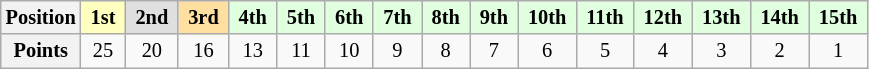<table class="wikitable" style="font-size:85%; text-align:center">
<tr>
<th>Position</th>
<td style="background:#ffffbf;"> <strong>1st</strong> </td>
<td style="background:#dfdfdf;"> <strong>2nd</strong> </td>
<td style="background:#ffdf9f;"> <strong>3rd</strong> </td>
<td style="background:#dfffdf;"> <strong>4th</strong> </td>
<td style="background:#dfffdf;"> <strong>5th</strong> </td>
<td style="background:#dfffdf;"> <strong>6th</strong> </td>
<td style="background:#dfffdf;"> <strong>7th</strong> </td>
<td style="background:#dfffdf;"> <strong>8th</strong> </td>
<td style="background:#dfffdf;"> <strong>9th</strong> </td>
<td style="background:#dfffdf;"> <strong>10th</strong> </td>
<td style="background:#dfffdf;"> <strong>11th</strong> </td>
<td style="background:#dfffdf;"> <strong>12th</strong> </td>
<td style="background:#dfffdf;"> <strong>13th</strong> </td>
<td style="background:#dfffdf;"> <strong>14th</strong> </td>
<td style="background:#dfffdf;"> <strong>15th</strong> </td>
</tr>
<tr>
<th>Points</th>
<td>25</td>
<td>20</td>
<td>16</td>
<td>13</td>
<td>11</td>
<td>10</td>
<td>9</td>
<td>8</td>
<td>7</td>
<td>6</td>
<td>5</td>
<td>4</td>
<td>3</td>
<td>2</td>
<td>1</td>
</tr>
</table>
